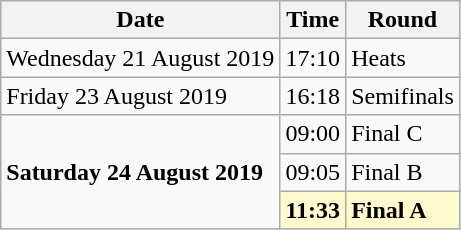<table class="wikitable">
<tr>
<th>Date</th>
<th>Time</th>
<th>Round</th>
</tr>
<tr>
<td>Wednesday 21 August 2019</td>
<td>17:10</td>
<td>Heats</td>
</tr>
<tr>
<td>Friday 23 August 2019</td>
<td>16:18</td>
<td>Semifinals</td>
</tr>
<tr>
<td rowspan=3><strong>Saturday 24 August 2019</strong></td>
<td>09:00</td>
<td>Final C</td>
</tr>
<tr>
<td>09:05</td>
<td>Final B</td>
</tr>
<tr>
<td style=background:lemonchiffon><strong>11:33</strong></td>
<td style=background:lemonchiffon><strong>Final A</strong></td>
</tr>
</table>
